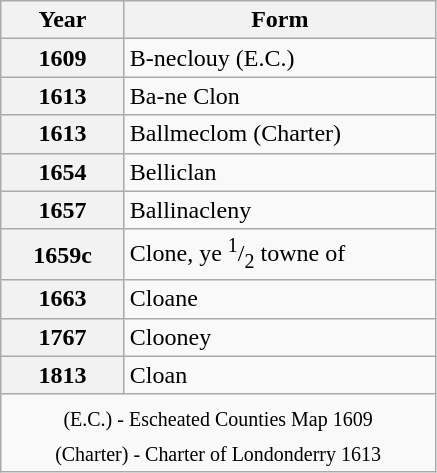<table class="wikitable" style="margin:0 0 0 3em; border:1px solid darkgrey;">
<tr>
<th style="width:75px;">Year</th>
<th style="width:200px;">Form</th>
</tr>
<tr>
<th>1609</th>
<td>B-neclouy (E.C.)</td>
</tr>
<tr>
<th>1613</th>
<td>Ba-ne Clon</td>
</tr>
<tr>
<th>1613</th>
<td>Ballmeclom (Charter)</td>
</tr>
<tr>
<th>1654</th>
<td>Belliclan</td>
</tr>
<tr>
<th>1657</th>
<td>Ballinacleny</td>
</tr>
<tr>
<th>1659c</th>
<td>Clone, ye <sup>1</sup>/<sub>2</sub> towne of</td>
</tr>
<tr>
<th>1663</th>
<td>Cloane</td>
</tr>
<tr>
<th>1767</th>
<td>Clooney</td>
</tr>
<tr>
<th>1813</th>
<td>Cloan</td>
</tr>
<tr>
<td colspan="2" align="center"><sub>(E.C.) - Escheated Counties Map 1609<br>(Charter) - Charter of Londonderry 1613</sub></td>
</tr>
</table>
